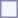<table style="border:1px solid #8888aa; background-color:#f7f8ff; padding:5px; font-size:95%; margin: 0px 12px 12px 0px;">
</table>
